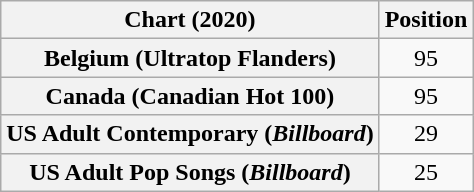<table class="wikitable sortable plainrowheaders" style="text-align:center">
<tr>
<th scope="col">Chart (2020)</th>
<th scope="col">Position</th>
</tr>
<tr>
<th scope="row">Belgium (Ultratop Flanders)</th>
<td>95</td>
</tr>
<tr>
<th scope="row">Canada (Canadian Hot 100)</th>
<td>95</td>
</tr>
<tr>
<th scope="row">US Adult Contemporary (<em>Billboard</em>)</th>
<td>29</td>
</tr>
<tr>
<th scope="row">US Adult Pop Songs (<em>Billboard</em>)</th>
<td>25</td>
</tr>
</table>
